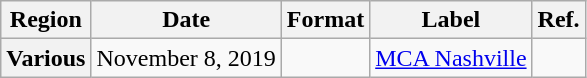<table class="wikitable plainrowheaders">
<tr>
<th scope="col">Region</th>
<th scope="col">Date</th>
<th scope="col">Format</th>
<th scope="col">Label</th>
<th scope="col">Ref.</th>
</tr>
<tr>
<th scope="row">Various</th>
<td>November 8, 2019</td>
<td></td>
<td><a href='#'>MCA Nashville</a></td>
<td></td>
</tr>
</table>
